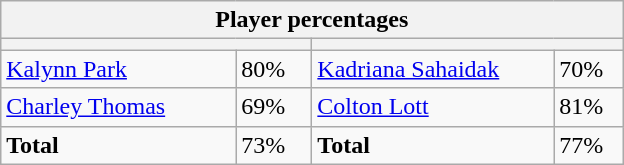<table class="wikitable">
<tr>
<th colspan=4 width=400>Player percentages</th>
</tr>
<tr>
<th colspan=2 width=200 style="white-space:nowrap;"></th>
<th colspan=2 width=200 style="white-space:nowrap;"></th>
</tr>
<tr>
<td><a href='#'>Kalynn Park</a></td>
<td>80%</td>
<td><a href='#'>Kadriana Sahaidak</a></td>
<td>70%</td>
</tr>
<tr>
<td><a href='#'>Charley Thomas</a></td>
<td>69%</td>
<td><a href='#'>Colton Lott</a></td>
<td>81%</td>
</tr>
<tr>
<td><strong>Total</strong></td>
<td>73%</td>
<td><strong>Total</strong></td>
<td>77%</td>
</tr>
</table>
